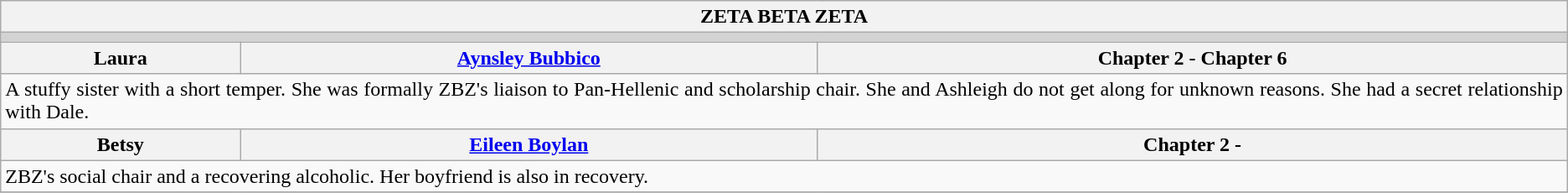<table class="wikitable" style="text-align:justify;">
<tr>
<th colspan="3">ZETA BETA ZETA</th>
</tr>
<tr>
<td style="background:lightgray;" colspan="3"></td>
</tr>
<tr>
<th><strong>Laura</strong></th>
<th><a href='#'>Aynsley Bubbico</a></th>
<th>Chapter 2 - Chapter 6</th>
</tr>
<tr>
<td colspan="3">A stuffy sister with a short temper. She was formally ZBZ's liaison to Pan-Hellenic and scholarship chair. She and Ashleigh do not get along for unknown reasons. She had a secret relationship with Dale.</td>
</tr>
<tr>
<th><strong>Betsy</strong></th>
<th><a href='#'>Eileen Boylan</a></th>
<th>Chapter 2 -</th>
</tr>
<tr>
<td colspan="3">ZBZ's social chair and a recovering alcoholic. Her boyfriend is also in recovery.</td>
</tr>
<tr>
</tr>
</table>
